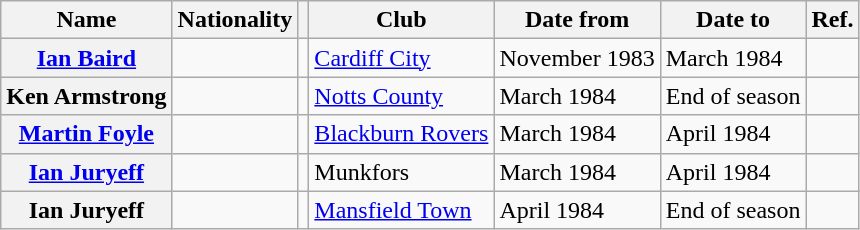<table class="wikitable plainrowheaders">
<tr>
<th scope="col">Name</th>
<th scope="col">Nationality</th>
<th scope="col"></th>
<th scope="col">Club</th>
<th scope="col">Date from</th>
<th scope="col">Date to</th>
<th scope="col">Ref.</th>
</tr>
<tr>
<th scope="row"><a href='#'>Ian Baird</a></th>
<td></td>
<td align="center"></td>
<td> <a href='#'>Cardiff City</a></td>
<td>November 1983</td>
<td>March 1984</td>
<td align="center"></td>
</tr>
<tr>
<th scope="row">Ken Armstrong</th>
<td></td>
<td align="center"></td>
<td> <a href='#'>Notts County</a></td>
<td>March 1984</td>
<td>End of season</td>
<td align="center"></td>
</tr>
<tr>
<th scope="row"><a href='#'>Martin Foyle</a></th>
<td></td>
<td align="center"></td>
<td> <a href='#'>Blackburn Rovers</a></td>
<td>March 1984</td>
<td>April 1984</td>
<td align="center"></td>
</tr>
<tr>
<th scope="row"><a href='#'>Ian Juryeff</a></th>
<td></td>
<td align="center"></td>
<td> Munkfors</td>
<td>March 1984</td>
<td>April 1984</td>
<td align="center"></td>
</tr>
<tr>
<th scope="row">Ian Juryeff</th>
<td></td>
<td align="center"></td>
<td> <a href='#'>Mansfield Town</a></td>
<td>April 1984</td>
<td>End of season</td>
<td align="center"></td>
</tr>
</table>
